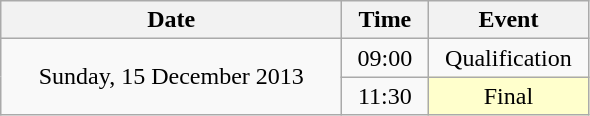<table class = "wikitable" style="text-align:center;">
<tr>
<th width=220>Date</th>
<th width=50>Time</th>
<th width=100>Event</th>
</tr>
<tr>
<td rowspan=2>Sunday, 15 December 2013</td>
<td>09:00</td>
<td>Qualification</td>
</tr>
<tr>
<td>11:30</td>
<td bgcolor=ffffcc>Final</td>
</tr>
</table>
